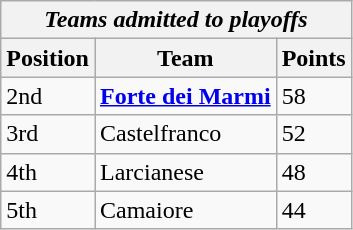<table class="wikitable">
<tr>
<th colspan="3"><em>Teams admitted to playoffs</em></th>
</tr>
<tr>
<th>Position</th>
<th>Team</th>
<th>Points</th>
</tr>
<tr>
<td>2nd</td>
<td><strong><a href='#'>Forte dei Marmi</a></strong></td>
<td>58</td>
</tr>
<tr>
<td>3rd</td>
<td>Castelfranco</td>
<td>52</td>
</tr>
<tr>
<td>4th</td>
<td>Larcianese</td>
<td>48</td>
</tr>
<tr>
<td>5th</td>
<td>Camaiore</td>
<td>44</td>
</tr>
</table>
